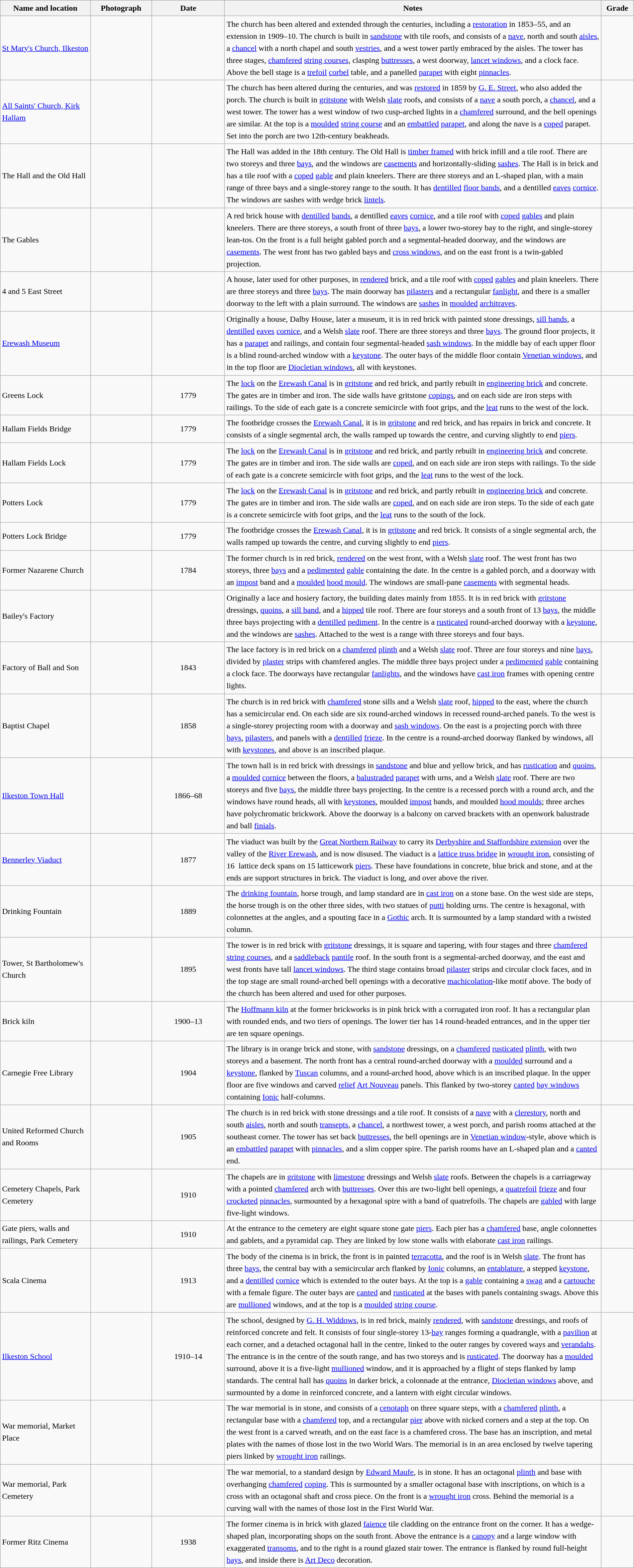<table class="wikitable sortable plainrowheaders" style="width:100%; border:0; text-align:left; line-height:150%;">
<tr>
<th scope="col"  style="width:150px">Name and location</th>
<th scope="col"  style="width:100px" class="unsortable">Photograph</th>
<th scope="col"  style="width:120px">Date</th>
<th scope="col"  style="width:650px" class="unsortable">Notes</th>
<th scope="col"  style="width:50px">Grade</th>
</tr>
<tr>
<td><a href='#'>St Mary's Church, Ilkeston</a><br><small></small></td>
<td></td>
<td align="center"></td>
<td>The church has been altered and extended through the centuries, including a <a href='#'>restoration</a> in 1853–55, and an extension in 1909–10.  The church is built in <a href='#'>sandstone</a> with tile roofs, and consists of a <a href='#'>nave</a>, north and south <a href='#'>aisles</a>, a <a href='#'>chancel</a> with a north chapel and south <a href='#'>vestries</a>, and a west tower partly embraced by the aisles. The tower has three stages, <a href='#'>chamfered</a> <a href='#'>string courses</a>, clasping <a href='#'>buttresses</a>, a west doorway, <a href='#'>lancet windows</a>, and a clock face.  Above the bell stage is a <a href='#'>trefoil</a> <a href='#'>corbel</a> table, and a panelled <a href='#'>parapet</a> with eight <a href='#'>pinnacles</a>.</td>
<td align="center" ></td>
</tr>
<tr>
<td><a href='#'>All Saints' Church, Kirk Hallam</a><br><small></small></td>
<td></td>
<td align="center"></td>
<td>The church has been altered during the centuries, and was <a href='#'>restored</a> in 1859 by <a href='#'>G. E. Street</a>, who also added the porch.  The church is built in <a href='#'>gritstone</a> with Welsh <a href='#'>slate</a> roofs, and consists of a <a href='#'>nave</a> a south porch, a <a href='#'>chancel</a>, and a west tower.  The tower has a west window of two cusp-arched lights in a <a href='#'>chamfered</a> surround, and the bell openings are similar.  At the top is a <a href='#'>moulded</a> <a href='#'>string course</a> and an <a href='#'>embattled</a> <a href='#'>parapet</a>, and along the nave is a <a href='#'>coped</a> parapet.  Set into the porch are two 12th-century beakheads.</td>
<td align="center" ></td>
</tr>
<tr>
<td>The Hall and the Old Hall<br><small></small></td>
<td></td>
<td align="center"></td>
<td>The Hall was added in the 18th century.  The Old Hall is <a href='#'>timber framed</a> with brick infill and a tile roof.  There are two storeys and three <a href='#'>bays</a>, and the windows are <a href='#'>casements</a> and horizontally-sliding <a href='#'>sashes</a>.  The Hall is in brick and has a tile roof with a <a href='#'>coped</a> <a href='#'>gable</a> and plain kneelers.  There are three storeys and an L-shaped plan, with a main range of three bays and a single-storey range to the south.  It has <a href='#'>dentilled</a> <a href='#'>floor bands</a>, and a dentilled <a href='#'>eaves</a> <a href='#'>cornice</a>.  The windows are sashes with wedge brick <a href='#'>lintels</a>.</td>
<td align="center" ></td>
</tr>
<tr>
<td>The Gables<br><small></small></td>
<td></td>
<td align="center"></td>
<td>A red brick house with <a href='#'>dentilled</a> <a href='#'>bands</a>, a dentilled <a href='#'>eaves</a> <a href='#'>cornice</a>, and a tile roof with <a href='#'>coped</a> <a href='#'>gables</a> and plain kneelers.  There are three storeys, a south front of three <a href='#'>bays</a>, a lower two-storey bay to the right, and single-storey lean-tos.  On the front is a full height gabled porch and a segmental-headed doorway, and the windows are <a href='#'>casements</a>.  The west front has two gabled bays and <a href='#'>cross windows</a>, and on the east front is a twin-gabled projection.</td>
<td align="center" ></td>
</tr>
<tr>
<td>4 and 5 East Street<br><small></small></td>
<td></td>
<td align="center"></td>
<td>A house, later used for other purposes, in <a href='#'>rendered</a> brick, and a tile roof with <a href='#'>coped</a> <a href='#'>gables</a> and plain kneelers.  There are three storeys and three <a href='#'>bays</a>.  The main doorway has <a href='#'>pilasters</a> and a rectangular <a href='#'>fanlight</a>, and there is a smaller doorway to the left with a plain surround.  The windows are <a href='#'>sashes</a> in <a href='#'>moulded</a> <a href='#'>architraves</a>.</td>
<td align="center" ></td>
</tr>
<tr>
<td><a href='#'>Erewash Museum</a><br><small></small></td>
<td></td>
<td align="center"></td>
<td>Originally a house, Dalby House, later a museum, it is in red brick with painted stone dressings, <a href='#'>sill bands</a>, a <a href='#'>dentilled</a> <a href='#'>eaves</a> <a href='#'>cornice</a>, and a Welsh <a href='#'>slate</a> roof.  There are three storeys and three <a href='#'>bays</a>.  The ground floor projects, it has a <a href='#'>parapet</a> and railings, and contain four segmental-headed <a href='#'>sash windows</a>.   In the middle bay of each upper floor is a blind round-arched window with a <a href='#'>keystone</a>.  The outer bays of the middle floor contain <a href='#'>Venetian windows</a>, and in the top floor are <a href='#'>Diocletian windows</a>, all with keystones.</td>
<td align="center" ></td>
</tr>
<tr>
<td>Greens Lock<br><small></small></td>
<td></td>
<td align="center">1779</td>
<td>The <a href='#'>lock</a> on the <a href='#'>Erewash Canal</a> is in <a href='#'>gritstone</a> and red brick, and partly rebuilt in <a href='#'>engineering brick</a> and concrete.  The gates are in timber and iron.  The side walls have gritstone <a href='#'>copings</a>, and on each side are iron steps with railings.  To the side of each gate is a concrete semicircle with foot grips, and the <a href='#'>leat</a> runs to the west of the lock.</td>
<td align="center" ></td>
</tr>
<tr>
<td>Hallam Fields Bridge<br><small></small></td>
<td></td>
<td align="center">1779</td>
<td>The footbridge crosses the <a href='#'>Erewash Canal</a>, it is in <a href='#'>gritstone</a> and red brick, and has repairs in brick and concrete.  It consists of a single segmental arch, the walls ramped up towards the centre, and curving slightly to end <a href='#'>piers</a>.</td>
<td align="center" ></td>
</tr>
<tr>
<td>Hallam Fields Lock<br><small></small></td>
<td></td>
<td align="center">1779</td>
<td>The <a href='#'>lock</a> on the <a href='#'>Erewash Canal</a> is in <a href='#'>gritstone</a> and red brick, and partly rebuilt in <a href='#'>engineering brick</a> and concrete.  The gates are in timber and iron.  The side walls are <a href='#'>coped</a>, and on each side are iron steps with railings.  To the side of each gate is a concrete semicircle with foot grips, and the <a href='#'>leat</a> runs to the west of the lock.</td>
<td align="center" ></td>
</tr>
<tr>
<td>Potters Lock<br><small></small></td>
<td></td>
<td align="center">1779</td>
<td>The <a href='#'>lock</a> on the <a href='#'>Erewash Canal</a> is in <a href='#'>gritstone</a> and red brick, and partly rebuilt in <a href='#'>engineering brick</a> and concrete.  The gates are in timber and iron. The side walls are <a href='#'>coped</a>, and on each side are iron steps.  To the side of each gate is a concrete semicircle with foot grips, and the <a href='#'>leat</a> runs to the south of the lock.</td>
<td align="center" ></td>
</tr>
<tr>
<td>Potters Lock Bridge<br><small></small></td>
<td></td>
<td align="center">1779</td>
<td>The footbridge crosses the <a href='#'>Erewash Canal</a>, it is in <a href='#'>gritstone</a> and red brick.  It consists of a single segmental arch, the walls ramped up towards the centre, and curving slightly to end <a href='#'>piers</a>.</td>
<td align="center" ></td>
</tr>
<tr>
<td>Former Nazarene Church<br><small></small></td>
<td></td>
<td align="center">1784</td>
<td>The former church is in red brick, <a href='#'>rendered</a> on the west front, with a Welsh <a href='#'>slate</a> roof.  The west front has two storeys, three <a href='#'>bays</a> and a <a href='#'>pedimented</a> <a href='#'>gable</a> containing the date.  In the centre is a gabled porch, and a doorway with an <a href='#'>impost</a> band and a <a href='#'>moulded</a> <a href='#'>hood mould</a>.  The windows are small-pane <a href='#'>casements</a> with segmental heads.</td>
<td align="center" ></td>
</tr>
<tr>
<td>Bailey's Factory<br><small></small></td>
<td></td>
<td align="center"></td>
<td>Originally a lace and hosiery factory, the building dates mainly from 1855.  It is in red brick with <a href='#'>gritstone</a> dressings, <a href='#'>quoins</a>, a <a href='#'>sill band</a>, and a <a href='#'>hipped</a> tile roof.  There are four storeys and a south front of 13 <a href='#'>bays</a>, the middle three bays projecting with a <a href='#'>dentilled</a> <a href='#'>pediment</a>.  In the centre is a <a href='#'>rusticated</a> round-arched doorway with a <a href='#'>keystone</a>, and the windows are <a href='#'>sashes</a>.  Attached to the west is a range with three storeys and four bays.</td>
<td align="center" ></td>
</tr>
<tr>
<td>Factory of Ball and Son<br><small></small></td>
<td></td>
<td align="center">1843</td>
<td>The lace factory is in red brick on a <a href='#'>chamfered</a> <a href='#'>plinth</a> and a Welsh <a href='#'>slate</a> roof.  Three are four storeys and nine <a href='#'>bays</a>, divided by <a href='#'>plaster</a> strips with chamfered angles.  The middle three bays project under a <a href='#'>pedimented</a> <a href='#'>gable</a> containing a clock face.  The doorways have rectangular <a href='#'>fanlights</a>, and the windows have <a href='#'>cast iron</a> frames with opening centre lights.</td>
<td align="center" ></td>
</tr>
<tr>
<td>Baptist Chapel<br><small></small></td>
<td></td>
<td align="center">1858</td>
<td>The church is in red brick with <a href='#'>chamfered</a> stone sills and a Welsh <a href='#'>slate</a> roof, <a href='#'>hipped</a> to the east, where the church has a semicircular end.  On each side are six round-arched windows in recessed round-arched panels.  To the west is a single-storey projecting room with a doorway and <a href='#'>sash windows</a>.  On the east is a projecting porch with three <a href='#'>bays</a>, <a href='#'>pilasters</a>, and panels with a <a href='#'>dentilled</a> <a href='#'>frieze</a>.  In the centre is a round-arched doorway flanked by windows, all with <a href='#'>keystones</a>, and above is an inscribed plaque.</td>
<td align="center" ></td>
</tr>
<tr>
<td><a href='#'>Ilkeston Town Hall</a><br><small></small></td>
<td></td>
<td align="center">1866–68</td>
<td>The town hall is in red brick with dressings in <a href='#'>sandstone</a> and blue and yellow brick, and has <a href='#'>rustication</a> and <a href='#'>quoins</a>, a <a href='#'>moulded</a> <a href='#'>cornice</a> between the floors, a <a href='#'>balustraded</a> <a href='#'>parapet</a> with urns, and a Welsh <a href='#'>slate</a> roof.  There are two storeys and five <a href='#'>bays</a>, the middle three bays projecting.  In the centre is a recessed porch with a round arch, and the windows have round heads, all with <a href='#'>keystones</a>, moulded <a href='#'>impost</a> bands, and moulded <a href='#'>hood moulds</a>; three arches have polychromatic brickwork.  Above the doorway is a balcony on carved brackets with an openwork balustrade and ball <a href='#'>finials</a>.</td>
<td align="center" ></td>
</tr>
<tr>
<td><a href='#'>Bennerley Viaduct</a><br><small></small></td>
<td></td>
<td align="center">1877</td>
<td>The viaduct was built by the <a href='#'>Great Northern Railway</a> to carry its <a href='#'>Derbyshire and Staffordshire extension</a> over the valley of the <a href='#'>River Erewash</a>, and is now disused.  The viaduct is a <a href='#'>lattice truss bridge</a> in <a href='#'>wrought iron</a>, consisting of 16  lattice deck spans on 15 latticework <a href='#'>piers</a>. These have foundations in concrete, blue brick and stone, and at the ends are support structures in brick.  The viaduct is  long, and over  above the river.</td>
<td align="center" ></td>
</tr>
<tr>
<td>Drinking Fountain<br><small></small></td>
<td></td>
<td align="center">1889</td>
<td>The <a href='#'>drinking fountain</a>, horse trough, and lamp standard are in <a href='#'>cast iron</a> on a stone base.  On the west side are steps, the horse trough is on the other three sides, with two statues of <a href='#'>putti</a> holding urns.  The centre is hexagonal, with colonnettes at the angles, and a spouting face in a <a href='#'>Gothic</a> arch.  It is surmounted by a lamp standard with a twisted column.</td>
<td align="center" ></td>
</tr>
<tr>
<td>Tower, St Bartholomew's Church<br><small></small></td>
<td></td>
<td align="center">1895</td>
<td>The tower is in red brick with <a href='#'>gritstone</a> dressings, it is square and tapering, with four stages and three <a href='#'>chamfered</a> <a href='#'>string courses</a>, and a <a href='#'>saddleback</a> <a href='#'>pantile</a> roof.  In the south front is a segmental-arched doorway, and the east and west fronts have tall <a href='#'>lancet windows</a>.  The third stage contains broad <a href='#'>pilaster</a> strips and circular clock faces, and in the top stage are small round-arched bell openings with  a decorative <a href='#'>machicolation</a>-like motif above.  The body of the church has been altered and used for other purposes.</td>
<td align="center" ></td>
</tr>
<tr>
<td>Brick kiln<br><small></small></td>
<td></td>
<td align="center">1900–13</td>
<td>The <a href='#'>Hoffmann kiln</a> at the former brickworks is in pink brick with a corrugated iron roof.  It has a rectangular plan with rounded ends, and two tiers of openings. The lower tier has 14 round-headed entrances, and in the upper tier are ten square openings.</td>
<td align="center" ></td>
</tr>
<tr>
<td>Carnegie Free Library<br><small></small></td>
<td></td>
<td align="center">1904</td>
<td>The library is in orange brick and stone, with <a href='#'>sandstone</a> dressings, on a <a href='#'>chamfered</a> <a href='#'>rusticated</a> <a href='#'>plinth</a>, with two storeys and a basement.  The north front has a central round-arched doorway with a <a href='#'>moulded</a> surround and a <a href='#'>keystone</a>, flanked by <a href='#'>Tuscan</a> columns, and a round-arched hood, above which is an inscribed plaque.  In the upper floor are five windows and carved <a href='#'>relief</a> <a href='#'>Art Nouveau</a> panels.  This flanked by two-storey <a href='#'>canted</a> <a href='#'>bay windows</a> containing <a href='#'>Ionic</a> half-columns.</td>
<td align="center" ></td>
</tr>
<tr>
<td>United Reformed Church and Rooms<br><small></small></td>
<td></td>
<td align="center">1905</td>
<td>The church is in red brick with stone dressings and a tile roof.  It consists of a <a href='#'>nave</a> with a <a href='#'>clerestory</a>, north and south <a href='#'>aisles</a>, north and south <a href='#'>transepts</a>, a <a href='#'>chancel</a>, a northwest tower, a west porch, and parish rooms attached at the southeast corner.  The tower has set back <a href='#'>buttresses</a>, the bell openings are in <a href='#'>Venetian window</a>-style, above which is an <a href='#'>embattled</a> <a href='#'>parapet</a> with <a href='#'>pinnacles</a>, and a slim copper spire.  The parish rooms have an L-shaped plan and a <a href='#'>canted</a> end.</td>
<td align="center" ></td>
</tr>
<tr>
<td>Cemetery Chapels, Park Cemetery<br><small></small></td>
<td></td>
<td align="center">1910</td>
<td>The chapels are in <a href='#'>gritstone</a> with <a href='#'>limestone</a> dressings and Welsh <a href='#'>slate</a> roofs.  Between the chapels is a carriageway with a pointed <a href='#'>chamfered</a> arch with <a href='#'>buttresses</a>.  Over this are two-light bell openings, a <a href='#'>quatrefoil</a> <a href='#'>frieze</a> and four <a href='#'>crocketed</a> <a href='#'>pinnacles</a>, surmounted by a hexagonal spire with a band of quatrefoils. The chapels are <a href='#'>gabled</a> with large five-light windows.</td>
<td align="center" ></td>
</tr>
<tr>
<td>Gate piers, walls and railings, Park Cemetery<br><small></small></td>
<td></td>
<td align="center">1910</td>
<td>At the entrance to the cemetery are eight square stone gate <a href='#'>piers</a>.  Each pier has a <a href='#'>chamfered</a> base, angle colonnettes and gablets, and a pyramidal cap.  They are linked by low stone walls with elaborate <a href='#'>cast iron</a> railings.</td>
<td align="center" ></td>
</tr>
<tr>
<td>Scala Cinema<br><small></small></td>
<td></td>
<td align="center">1913</td>
<td>The body of the cinema is in brick, the front is in painted <a href='#'>terracotta</a>, and the roof is in Welsh <a href='#'>slate</a>.  The front has three <a href='#'>bays</a>, the central bay with a semicircular arch flanked by <a href='#'>Ionic</a> columns, an <a href='#'>entablature</a>, a stepped <a href='#'>keystone</a>, and a <a href='#'>dentilled</a> <a href='#'>cornice</a> which is extended to the outer bays.  At the top is a <a href='#'>gable</a> containing a <a href='#'>swag</a> and a <a href='#'>cartouche</a> with a female figure.  The outer bays are <a href='#'>canted</a> and <a href='#'>rusticated</a> at the bases with panels containing swags.  Above this are <a href='#'>mullioned</a> windows, and at the top is a <a href='#'>moulded</a> <a href='#'>string course</a>.</td>
<td align="center" ></td>
</tr>
<tr>
<td><a href='#'>Ilkeston School</a><br><small></small></td>
<td></td>
<td align="center">1910–14</td>
<td>The school, designed by <a href='#'>G. H. Widdows</a>, is in red brick, mainly <a href='#'>rendered</a>, with <a href='#'>sandstone</a> dressings, and roofs of reinforced concrete and felt.  It consists of four single-storey 13-<a href='#'>bay</a> ranges forming a quadrangle, with a <a href='#'>pavilion</a> at each corner, and a detached octagonal hall in the centre, linked to the outer ranges by covered ways and <a href='#'>verandahs</a>.  The entrance is in the centre of the south range, and has two storeys and is <a href='#'>rusticated</a>.  The doorway has a <a href='#'>moulded</a> surround, above it is a five-light <a href='#'>mullioned</a> window, and it is approached by a flight of steps flanked by lamp standards.  The central hall has <a href='#'>quoins</a> in darker brick, a colonnade at the entrance, <a href='#'>Diocletian windows</a> above, and surmounted by a dome in reinforced concrete, and a lantern with eight circular windows.</td>
<td align="center" ></td>
</tr>
<tr>
<td>War memorial, Market Place<br><small></small></td>
<td></td>
<td align="center"></td>
<td>The war memorial is in stone, and consists of a <a href='#'>cenotaph</a> on three square steps, with a <a href='#'>chamfered</a> <a href='#'>plinth</a>, a rectangular base with a <a href='#'>chamfered</a> top, and a rectangular <a href='#'>pier</a> above with nicked corners and a step at the top.  On the west front is a carved wreath, and on the east face is a chamfered cross.  The base has an inscription, and metal plates with the names of those lost in the two World Wars.  The memorial is in an area enclosed by twelve tapering piers linked by <a href='#'>wrought iron</a> railings.</td>
<td align="center" ></td>
</tr>
<tr>
<td>War memorial, Park Cemetery<br><small></small></td>
<td></td>
<td align="center"></td>
<td>The war memorial, to a standard design by <a href='#'>Edward Maufe</a>, is in stone.  It has an octagonal <a href='#'>plinth</a> and base with overhanging <a href='#'>chamfered</a> <a href='#'>coping</a>.  This is surmounted by a smaller octagonal base with inscriptions, on which is a cross with an octagonal shaft and cross piece.  On the front is a <a href='#'>wrought iron</a> cross.  Behind the memorial is a curving wall with the names of those lost in the First World War.</td>
<td align="center" ></td>
</tr>
<tr>
<td>Former Ritz Cinema<br><small></small></td>
<td></td>
<td align="center">1938</td>
<td>The former cinema is in brick with glazed <a href='#'>faience</a> tile cladding on the entrance front on the corner.  It has a wedge-shaped plan, incorporating shops on the south front.  Above the entrance is a <a href='#'>canopy</a> and a large window with exaggerated <a href='#'>transoms</a>, and to the right is a round glazed stair tower. The entrance is flanked by round full-height <a href='#'>bays</a>, and inside there is <a href='#'>Art Deco</a> decoration.</td>
<td align="center" ></td>
</tr>
<tr>
</tr>
</table>
